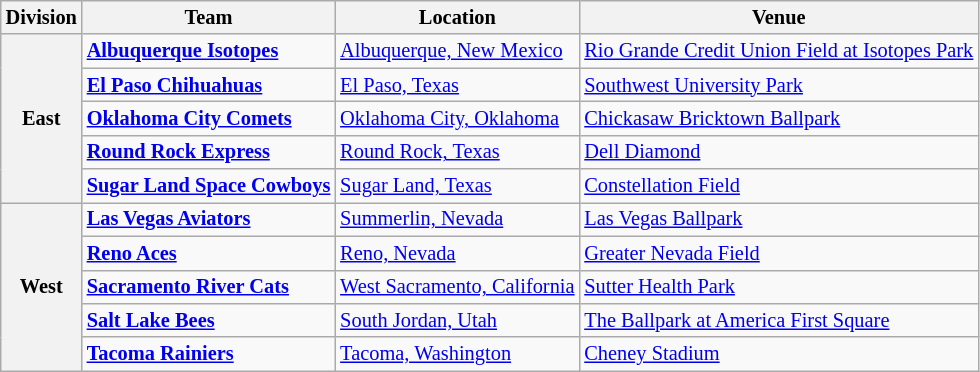<table class="wikitable" style="font-size:85%">
<tr>
<th>Division</th>
<th>Team</th>
<th>Location</th>
<th>Venue</th>
</tr>
<tr>
<th rowspan="5">East</th>
<td><strong><a href='#'>Albuquerque Isotopes</a></strong></td>
<td><a href='#'>Albuquerque, New Mexico</a></td>
<td><a href='#'>Rio Grande Credit Union Field at Isotopes Park</a></td>
</tr>
<tr>
<td><strong><a href='#'>El Paso Chihuahuas</a></strong></td>
<td><a href='#'>El Paso, Texas</a></td>
<td><a href='#'>Southwest University Park</a></td>
</tr>
<tr>
<td><strong><a href='#'>Oklahoma City Comets</a></strong></td>
<td><a href='#'>Oklahoma City, Oklahoma</a></td>
<td><a href='#'>Chickasaw Bricktown Ballpark</a></td>
</tr>
<tr>
<td><strong><a href='#'>Round Rock Express</a></strong></td>
<td><a href='#'>Round Rock, Texas</a></td>
<td><a href='#'>Dell Diamond</a></td>
</tr>
<tr>
<td><strong><a href='#'>Sugar Land Space Cowboys</a></strong></td>
<td><a href='#'>Sugar Land, Texas</a></td>
<td><a href='#'>Constellation Field</a></td>
</tr>
<tr>
<th rowspan="5">West</th>
<td><strong><a href='#'>Las Vegas Aviators</a></strong></td>
<td><a href='#'>Summerlin, Nevada</a></td>
<td><a href='#'>Las Vegas Ballpark</a></td>
</tr>
<tr>
<td><strong><a href='#'>Reno Aces</a></strong></td>
<td><a href='#'>Reno, Nevada</a></td>
<td><a href='#'>Greater Nevada Field</a></td>
</tr>
<tr>
<td><strong><a href='#'>Sacramento River Cats</a></strong></td>
<td><a href='#'>West Sacramento, California</a></td>
<td><a href='#'>Sutter Health Park</a></td>
</tr>
<tr>
<td><strong><a href='#'>Salt Lake Bees</a></strong></td>
<td><a href='#'>South Jordan, Utah</a></td>
<td><a href='#'>The Ballpark at America First Square</a></td>
</tr>
<tr>
<td><strong><a href='#'>Tacoma Rainiers</a></strong></td>
<td><a href='#'>Tacoma, Washington</a></td>
<td><a href='#'>Cheney Stadium</a></td>
</tr>
</table>
